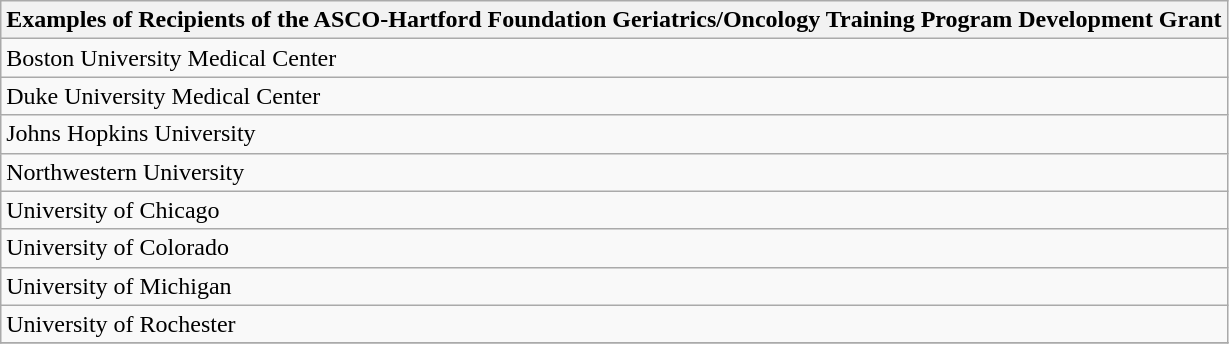<table class="wikitable">
<tr>
<th>Examples of Recipients of the ASCO-Hartford Foundation Geriatrics/Oncology Training Program Development Grant</th>
</tr>
<tr>
<td>Boston University Medical Center</td>
</tr>
<tr>
<td>Duke University Medical Center</td>
</tr>
<tr>
<td>Johns Hopkins University</td>
</tr>
<tr>
<td>Northwestern University</td>
</tr>
<tr>
<td>University of Chicago</td>
</tr>
<tr>
<td>University of Colorado</td>
</tr>
<tr>
<td>University of Michigan</td>
</tr>
<tr>
<td>University of Rochester</td>
</tr>
<tr>
</tr>
</table>
